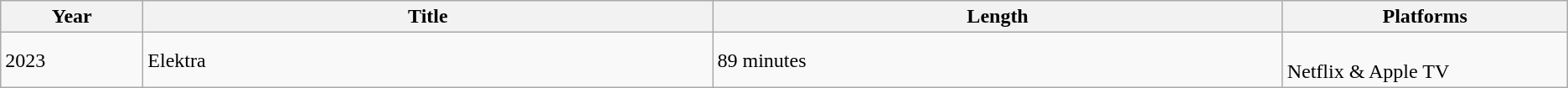<table class="wikitable sortable mw-collapsible">
<tr>
<th width="5%">Year</th>
<th width="20%">Title</th>
<th width="20%">Length</th>
<th width="10%">Platforms</th>
</tr>
<tr>
<td>2023</td>
<td>Elektra</td>
<td>89 minutes</td>
<td><br>Netflix & Apple TV</td>
</tr>
</table>
